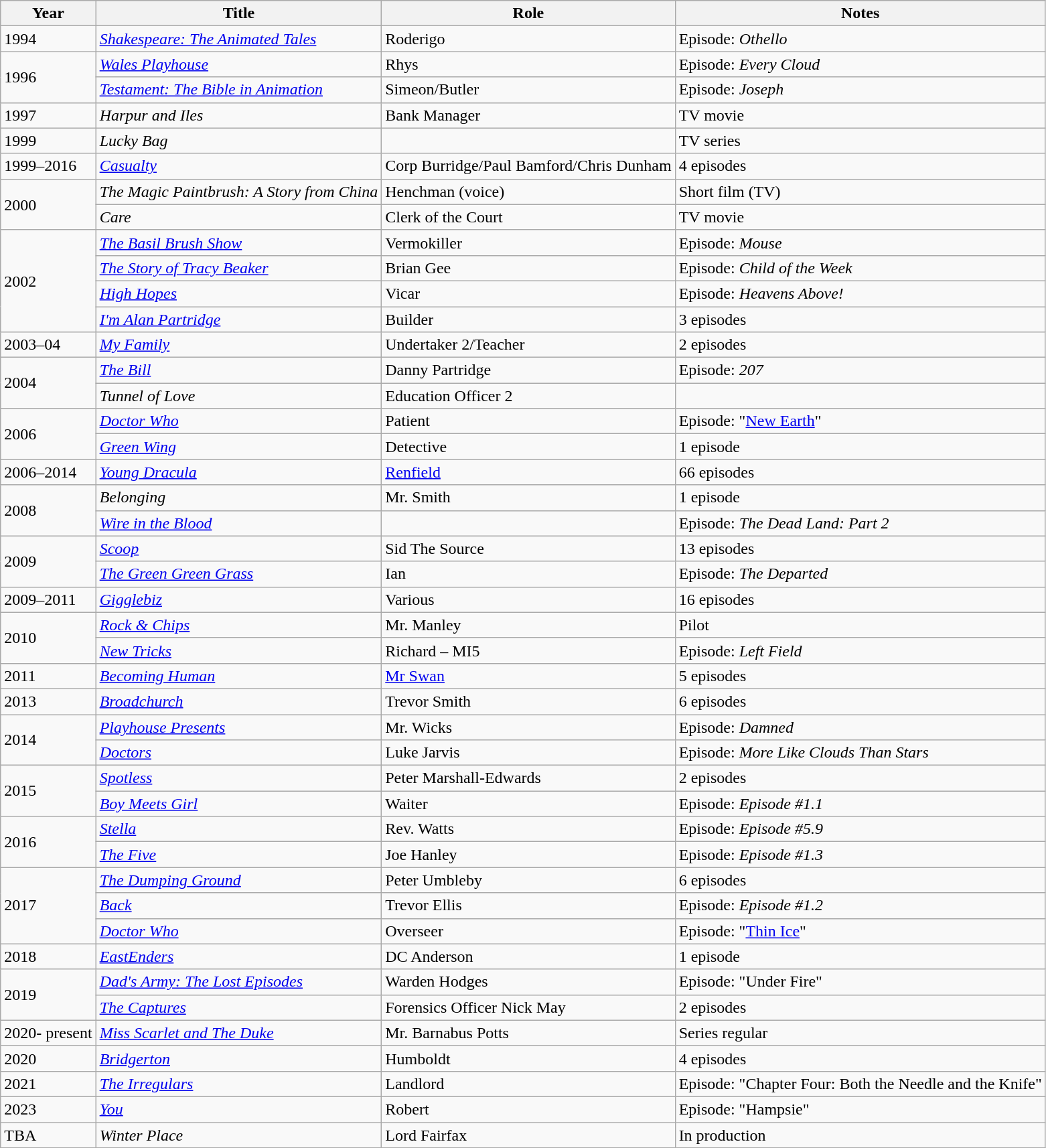<table class="wikitable sortable">
<tr>
<th>Year</th>
<th>Title</th>
<th>Role</th>
<th>Notes</th>
</tr>
<tr>
<td>1994</td>
<td><em><a href='#'>Shakespeare: The Animated Tales</a></em></td>
<td>Roderigo</td>
<td>Episode: <em>Othello</em></td>
</tr>
<tr>
<td rowspan="2">1996</td>
<td><em><a href='#'>Wales Playhouse</a></em></td>
<td>Rhys</td>
<td>Episode: <em>Every Cloud</em></td>
</tr>
<tr>
<td><em><a href='#'>Testament: The Bible in Animation</a></em></td>
<td>Simeon/Butler</td>
<td>Episode: <em>Joseph</em></td>
</tr>
<tr>
<td>1997</td>
<td><em>Harpur and Iles</em></td>
<td>Bank Manager</td>
<td>TV movie</td>
</tr>
<tr>
<td>1999</td>
<td><em>Lucky Bag</em></td>
<td></td>
<td>TV series</td>
</tr>
<tr>
<td>1999–2016</td>
<td><em><a href='#'>Casualty</a></em></td>
<td>Corp Burridge/Paul Bamford/Chris Dunham</td>
<td>4 episodes</td>
</tr>
<tr>
<td rowspan="2">2000</td>
<td><em>The Magic Paintbrush: A Story from China</em></td>
<td>Henchman (voice)</td>
<td>Short film (TV)</td>
</tr>
<tr>
<td><em>Care</em></td>
<td>Clerk of the Court</td>
<td>TV movie</td>
</tr>
<tr>
<td rowspan="4">2002</td>
<td><em><a href='#'>The Basil Brush Show</a></em></td>
<td>Vermokiller</td>
<td>Episode: <em>Mouse</em></td>
</tr>
<tr>
<td><em><a href='#'>The Story of Tracy Beaker</a></em></td>
<td>Brian Gee</td>
<td>Episode: <em>Child of the Week</em></td>
</tr>
<tr>
<td><em><a href='#'>High Hopes</a></em></td>
<td>Vicar</td>
<td>Episode: <em>Heavens Above!</em></td>
</tr>
<tr>
<td><em><a href='#'>I'm Alan Partridge</a></em></td>
<td>Builder</td>
<td>3 episodes</td>
</tr>
<tr>
<td>2003–04</td>
<td><em><a href='#'>My Family</a></em></td>
<td>Undertaker 2/Teacher</td>
<td>2 episodes</td>
</tr>
<tr>
<td rowspan="2">2004</td>
<td><em><a href='#'>The Bill</a></em></td>
<td>Danny Partridge</td>
<td>Episode: <em>207</em></td>
</tr>
<tr>
<td><em>Tunnel of Love</em></td>
<td>Education Officer 2</td>
<td></td>
</tr>
<tr>
<td rowspan="2">2006</td>
<td><em><a href='#'>Doctor Who</a></em></td>
<td>Patient</td>
<td>Episode: "<a href='#'>New Earth</a>"</td>
</tr>
<tr>
<td><em><a href='#'>Green Wing</a></em></td>
<td>Detective</td>
<td>1 episode</td>
</tr>
<tr>
<td>2006–2014</td>
<td><em><a href='#'>Young Dracula</a></em></td>
<td><a href='#'>Renfield</a></td>
<td>66 episodes</td>
</tr>
<tr>
<td rowspan="2">2008</td>
<td><em>Belonging</em></td>
<td>Mr. Smith</td>
<td>1 episode</td>
</tr>
<tr>
<td><em><a href='#'>Wire in the Blood</a></em></td>
<td></td>
<td>Episode: <em>The Dead Land: Part 2</em></td>
</tr>
<tr>
<td rowspan="2">2009</td>
<td><em><a href='#'>Scoop</a></em></td>
<td>Sid The Source</td>
<td>13 episodes</td>
</tr>
<tr>
<td><em><a href='#'>The Green Green Grass</a></em></td>
<td>Ian</td>
<td>Episode: <em>The Departed</em></td>
</tr>
<tr>
<td>2009–2011</td>
<td><em><a href='#'>Gigglebiz</a></em></td>
<td>Various</td>
<td>16 episodes</td>
</tr>
<tr>
<td rowspan="2">2010</td>
<td><em><a href='#'>Rock & Chips</a></em></td>
<td>Mr. Manley</td>
<td>Pilot</td>
</tr>
<tr>
<td><em><a href='#'>New Tricks</a></em></td>
<td>Richard – MI5</td>
<td>Episode: <em>Left Field</em></td>
</tr>
<tr>
<td>2011</td>
<td><em><a href='#'>Becoming Human</a></em></td>
<td><a href='#'>Mr Swan</a></td>
<td>5 episodes</td>
</tr>
<tr>
<td>2013</td>
<td><em><a href='#'>Broadchurch</a></em></td>
<td>Trevor Smith</td>
<td>6 episodes</td>
</tr>
<tr>
<td rowspan="2">2014</td>
<td><em><a href='#'>Playhouse Presents</a></em></td>
<td>Mr. Wicks</td>
<td>Episode: <em>Damned</em></td>
</tr>
<tr>
<td><em><a href='#'>Doctors</a></em></td>
<td>Luke Jarvis</td>
<td>Episode: <em>More Like Clouds Than Stars</em></td>
</tr>
<tr>
<td rowspan="2">2015</td>
<td><em><a href='#'>Spotless</a></em></td>
<td>Peter Marshall-Edwards</td>
<td>2 episodes</td>
</tr>
<tr>
<td><em><a href='#'>Boy Meets Girl</a></em></td>
<td>Waiter</td>
<td>Episode: <em>Episode #1.1</em></td>
</tr>
<tr>
<td rowspan="2">2016</td>
<td><em><a href='#'>Stella</a></em></td>
<td>Rev. Watts</td>
<td>Episode: <em>Episode #5.9</em></td>
</tr>
<tr>
<td><em><a href='#'>The Five</a></em></td>
<td>Joe Hanley</td>
<td>Episode: <em>Episode #1.3</em></td>
</tr>
<tr>
<td rowspan="3">2017</td>
<td><em><a href='#'>The Dumping Ground</a></em></td>
<td>Peter Umbleby</td>
<td>6 episodes</td>
</tr>
<tr>
<td><em><a href='#'>Back</a></em></td>
<td>Trevor Ellis</td>
<td>Episode: <em>Episode #1.2</em></td>
</tr>
<tr>
<td><em><a href='#'>Doctor Who</a></em></td>
<td>Overseer</td>
<td>Episode: "<a href='#'>Thin Ice</a>"</td>
</tr>
<tr>
<td>2018</td>
<td><em><a href='#'>EastEnders</a></em></td>
<td>DC Anderson</td>
<td>1 episode</td>
</tr>
<tr>
<td rowspan="2">2019</td>
<td><em><a href='#'>Dad's Army: The Lost Episodes</a></em></td>
<td>Warden Hodges</td>
<td>Episode: "Under Fire"</td>
</tr>
<tr>
<td><em><a href='#'>The Captures</a></em></td>
<td>Forensics Officer Nick May</td>
<td>2 episodes</td>
</tr>
<tr>
<td>2020- present</td>
<td><em><a href='#'>Miss Scarlet and The Duke</a></em></td>
<td>Mr. Barnabus Potts</td>
<td>Series regular</td>
</tr>
<tr>
<td>2020</td>
<td><em><a href='#'>Bridgerton</a></em></td>
<td>Humboldt</td>
<td>4 episodes</td>
</tr>
<tr>
<td>2021</td>
<td><em><a href='#'>The Irregulars</a></em></td>
<td>Landlord</td>
<td>Episode: "Chapter Four: Both the Needle and the Knife"</td>
</tr>
<tr>
<td>2023</td>
<td><em><a href='#'>You</a></em></td>
<td>Robert</td>
<td>Episode: "Hampsie"</td>
</tr>
<tr>
<td>TBA</td>
<td><em>Winter Place</em></td>
<td>Lord Fairfax</td>
<td>In production</td>
</tr>
</table>
